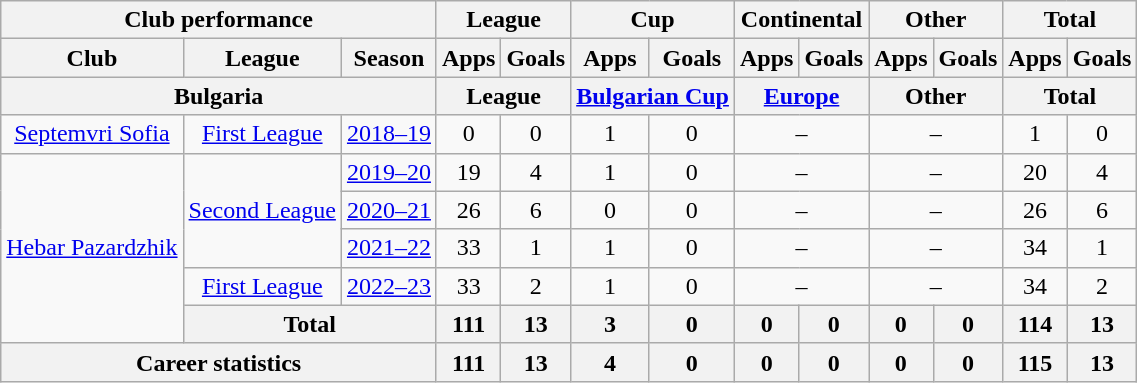<table class="wikitable" style="text-align: center">
<tr>
<th Colspan="3">Club performance</th>
<th Colspan="2">League</th>
<th Colspan="2">Cup</th>
<th Colspan="2">Continental</th>
<th Colspan="2">Other</th>
<th Colspan="3">Total</th>
</tr>
<tr>
<th>Club</th>
<th>League</th>
<th>Season</th>
<th>Apps</th>
<th>Goals</th>
<th>Apps</th>
<th>Goals</th>
<th>Apps</th>
<th>Goals</th>
<th>Apps</th>
<th>Goals</th>
<th>Apps</th>
<th>Goals</th>
</tr>
<tr>
<th Colspan="3">Bulgaria</th>
<th Colspan="2">League</th>
<th Colspan="2"><a href='#'>Bulgarian Cup</a></th>
<th Colspan="2"><a href='#'>Europe</a></th>
<th Colspan="2">Other</th>
<th Colspan="2">Total</th>
</tr>
<tr>
<td rowspan="1" valign="center"><a href='#'>Septemvri Sofia</a></td>
<td rowspan="1"><a href='#'>First League</a></td>
<td><a href='#'>2018–19</a></td>
<td>0</td>
<td>0</td>
<td>1</td>
<td>0</td>
<td colspan="2">–</td>
<td colspan="2">–</td>
<td>1</td>
<td>0</td>
</tr>
<tr>
<td rowspan="5" valign="center"><a href='#'>Hebar Pazardzhik</a></td>
<td rowspan="3"><a href='#'>Second League</a></td>
<td><a href='#'>2019–20</a></td>
<td>19</td>
<td>4</td>
<td>1</td>
<td>0</td>
<td colspan="2">–</td>
<td colspan="2">–</td>
<td>20</td>
<td>4</td>
</tr>
<tr>
<td><a href='#'>2020–21</a></td>
<td>26</td>
<td>6</td>
<td>0</td>
<td>0</td>
<td colspan="2">–</td>
<td colspan="2">–</td>
<td>26</td>
<td>6</td>
</tr>
<tr>
<td><a href='#'>2021–22</a></td>
<td>33</td>
<td>1</td>
<td>1</td>
<td>0</td>
<td colspan="2">–</td>
<td colspan="2">–</td>
<td>34</td>
<td>1</td>
</tr>
<tr>
<td rowspan="1"><a href='#'>First League</a></td>
<td><a href='#'>2022–23</a></td>
<td>33</td>
<td>2</td>
<td>1</td>
<td>0</td>
<td colspan="2">–</td>
<td colspan="2">–</td>
<td>34</td>
<td>2</td>
</tr>
<tr>
<th colspan=2>Total</th>
<th>111</th>
<th>13</th>
<th>3</th>
<th>0</th>
<th>0</th>
<th>0</th>
<th>0</th>
<th>0</th>
<th>114</th>
<th>13</th>
</tr>
<tr>
<th colspan="3">Career statistics</th>
<th>111</th>
<th>13</th>
<th>4</th>
<th>0</th>
<th>0</th>
<th>0</th>
<th>0</th>
<th>0</th>
<th>115</th>
<th>13</th>
</tr>
</table>
